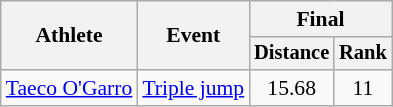<table class="wikitable" style="font-size:90%; text-align:center">
<tr>
<th rowspan=2>Athlete</th>
<th rowspan=2>Event</th>
<th colspan=2>Final</th>
</tr>
<tr style="font-size:95%">
<th>Distance</th>
<th>Rank</th>
</tr>
<tr>
<td align=left><a href='#'>Taeco O'Garro</a></td>
<td align=left rowspan=1><a href='#'>Triple jump</a></td>
<td>15.68</td>
<td>11</td>
</tr>
</table>
